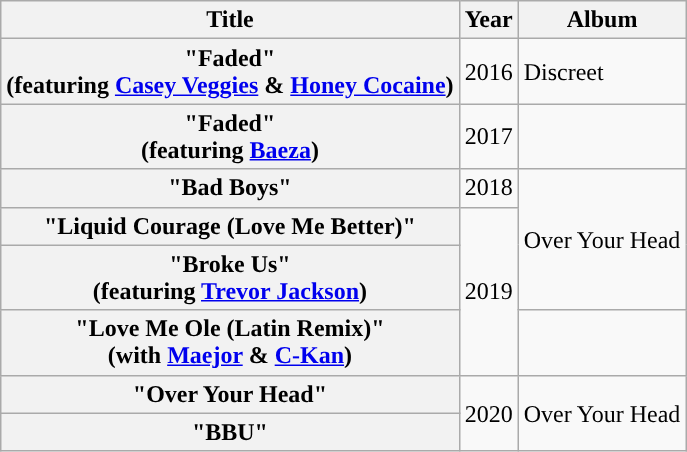<table class="wikitable plainrowheaders">
<tr>
<th>Title</th>
<th>Year</th>
<th>Album</th>
</tr>
<tr>
<th scope="row">"Faded"<br><span>(featuring <a href='#'>Casey Veggies</a> & <a href='#'>Honey Cocaine</a>)</span></th>
<td>2016</td>
<td>Discreet</td>
</tr>
<tr>
<th scope="row">"Faded"<br><span>(featuring <a href='#'>Baeza</a>)</span></th>
<td>2017</td>
<td></td>
</tr>
<tr>
<th scope="row">"Bad Boys"</th>
<td>2018</td>
<td rowspan="3">Over Your Head</td>
</tr>
<tr>
<th scope="row">"Liquid Courage (Love Me Better)"</th>
<td rowspan="3">2019</td>
</tr>
<tr>
<th scope="row">"Broke Us"<br><span>(featuring <a href='#'>Trevor Jackson</a>)</span></th>
</tr>
<tr>
<th scope="row">"Love Me Ole (Latin Remix)"<br><span>(with <a href='#'>Maejor</a> & <a href='#'>C-Kan</a>)</span></th>
<td></td>
</tr>
<tr>
<th ! scope="row">"Over Your Head"</th>
<td rowspan="2">2020</td>
<td rowspan="2">Over Your Head</td>
</tr>
<tr>
<th ! scope="row">"BBU"</th>
</tr>
</table>
